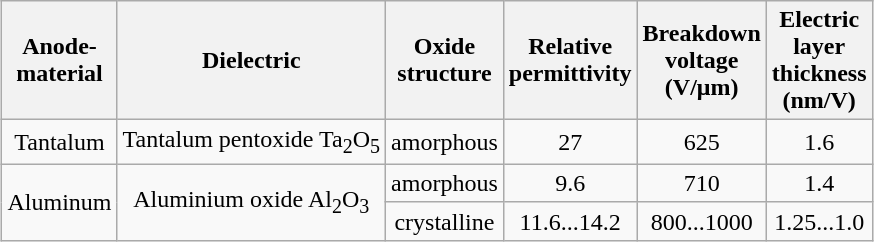<table class="wikitable" style="margin:1em auto; text-align:center">
<tr>
<th>Anode-<br>material</th>
<th>Dielectric</th>
<th>Oxide<br>structure</th>
<th>Relative<br>permittivity</th>
<th>Breakdown<br>voltage<br>(V/μm)</th>
<th>Electric<br>layer<br>thickness<br>(nm/V)</th>
</tr>
<tr>
<td>Tantalum</td>
<td>Tantalum pentoxide Ta<sub>2</sub>O<sub>5</sub></td>
<td>amorphous</td>
<td>27</td>
<td>625</td>
<td>1.6</td>
</tr>
<tr>
<td rowspan="2">Aluminum</td>
<td rowspan="2">Aluminium oxide Al<sub>2</sub>O<sub>3</sub></td>
<td>amorphous</td>
<td>9.6</td>
<td>710</td>
<td>1.4</td>
</tr>
<tr>
<td>crystalline</td>
<td>11.6...14.2</td>
<td>800...1000</td>
<td>1.25...1.0</td>
</tr>
</table>
